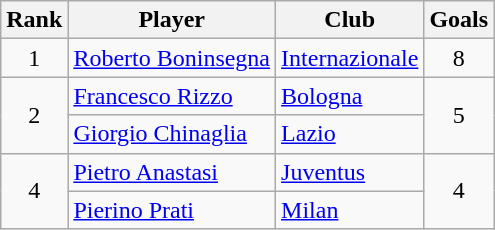<table class="wikitable sortable" style="text-align:center">
<tr>
<th>Rank</th>
<th>Player</th>
<th>Club</th>
<th>Goals</th>
</tr>
<tr>
<td>1</td>
<td align="left"><strong></strong> <a href='#'>Roberto Boninsegna</a></td>
<td align="left"><a href='#'>Internazionale</a></td>
<td>8</td>
</tr>
<tr>
<td rowspan="2">2</td>
<td align="left"><strong></strong> <a href='#'>Francesco Rizzo</a></td>
<td align="left"><a href='#'>Bologna</a></td>
<td rowspan="2">5</td>
</tr>
<tr>
<td align="left"><strong></strong> <a href='#'>Giorgio Chinaglia</a></td>
<td align="left"><a href='#'>Lazio</a></td>
</tr>
<tr>
<td rowspan="2">4</td>
<td align="left"><strong></strong> <a href='#'>Pietro Anastasi</a></td>
<td align="left"><a href='#'>Juventus</a></td>
<td rowspan="2">4</td>
</tr>
<tr>
<td align="left"><strong></strong> <a href='#'>Pierino Prati</a></td>
<td align="left"><a href='#'>Milan</a></td>
</tr>
</table>
